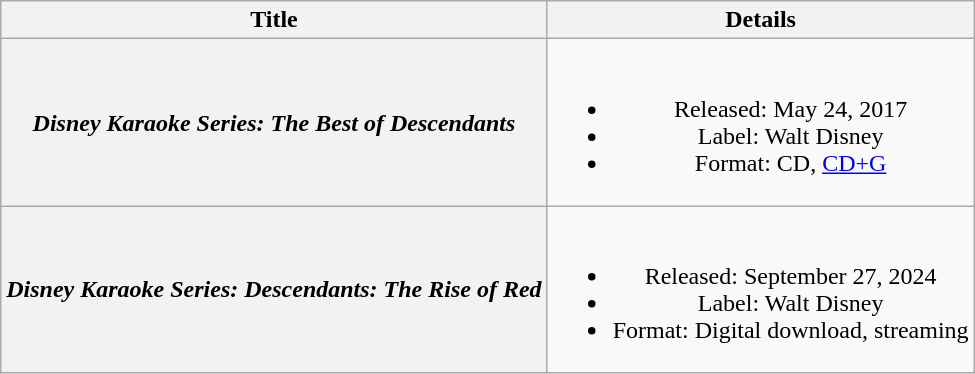<table class="wikitable plainrowheaders" style="text-align:center;">
<tr>
<th>Title</th>
<th>Details</th>
</tr>
<tr>
<th scope="row"><em>Disney Karaoke Series: The Best of Descendants</em></th>
<td><br><ul><li>Released: May 24, 2017</li><li>Label: Walt Disney</li><li>Format: CD, <a href='#'>CD+G</a></li></ul></td>
</tr>
<tr>
<th scope="row"><em>Disney Karaoke Series: Descendants: The Rise of Red</em></th>
<td><br><ul><li>Released: September 27, 2024</li><li>Label: Walt Disney</li><li>Format: Digital download, streaming</li></ul></td>
</tr>
</table>
